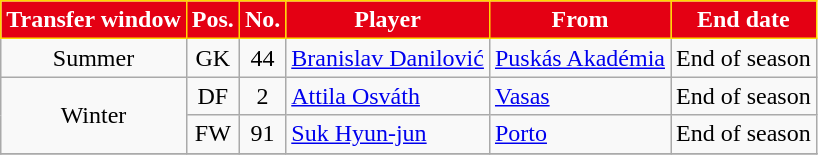<table class="wikitable plainrowheaders sortable">
<tr>
<th style="background-color:#E40013;color:white;border:1px solid gold">Transfer window</th>
<th style="background-color:#E40013;color:white;border:1px solid gold">Pos.</th>
<th style="background-color:#E40013;color:white;border:1px solid gold">No.</th>
<th style="background-color:#E40013;color:white;border:1px solid gold">Player</th>
<th style="background-color:#E40013;color:white;border:1px solid gold">From</th>
<th style="background-color:#E40013;color:white;border:1px solid gold">End date</th>
</tr>
<tr>
<td style="text-align:center;">Summer</td>
<td style=text-align:center;>GK</td>
<td style=text-align:center;>44</td>
<td style=text-align:left;> <a href='#'>Branislav Danilović</a></td>
<td style=text-align:left;> <a href='#'>Puskás Akadémia</a></td>
<td style=text-align:center;>End of season</td>
</tr>
<tr>
<td rowspan="2" style="text-align:center;">Winter</td>
<td style=text-align:center;>DF</td>
<td style=text-align:center;>2</td>
<td style=text-align:left;> <a href='#'>Attila Osváth</a></td>
<td style=text-align:left;> <a href='#'>Vasas</a></td>
<td style=text-align:center;>End of season</td>
</tr>
<tr>
<td style=text-align:center;>FW</td>
<td style=text-align:center;>91</td>
<td style=text-align:left;> <a href='#'>Suk Hyun-jun</a></td>
<td style=text-align:left;> <a href='#'>Porto</a></td>
<td style=text-align:center;>End of season</td>
</tr>
<tr>
</tr>
</table>
